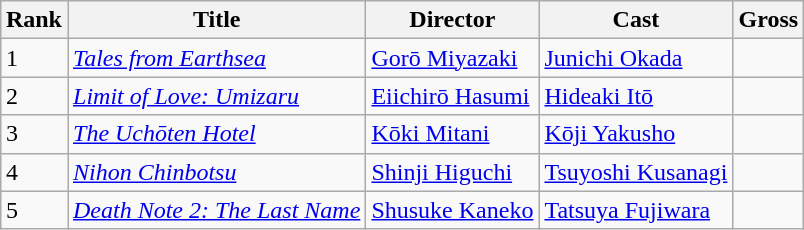<table class="wikitable sortable" style="margin:auto; margin:auto;">
<tr>
<th>Rank</th>
<th>Title</th>
<th>Director</th>
<th>Cast</th>
<th>Gross</th>
</tr>
<tr>
<td>1</td>
<td><em><a href='#'>Tales from Earthsea</a></em></td>
<td><a href='#'>Gorō Miyazaki</a></td>
<td><a href='#'>Junichi Okada</a></td>
<td></td>
</tr>
<tr>
<td>2</td>
<td><em><a href='#'>Limit of Love: Umizaru</a></em></td>
<td><a href='#'>Eiichirō Hasumi</a></td>
<td><a href='#'>Hideaki Itō</a></td>
<td></td>
</tr>
<tr>
<td>3</td>
<td><em><a href='#'>The Uchōten Hotel</a></em></td>
<td><a href='#'>Kōki Mitani</a></td>
<td><a href='#'>Kōji Yakusho</a></td>
<td></td>
</tr>
<tr>
<td>4</td>
<td><em><a href='#'>Nihon Chinbotsu</a></em></td>
<td><a href='#'>Shinji Higuchi</a></td>
<td><a href='#'>Tsuyoshi Kusanagi</a></td>
<td></td>
</tr>
<tr>
<td>5</td>
<td><em><a href='#'>Death Note 2: The Last Name</a></em></td>
<td><a href='#'>Shusuke Kaneko</a></td>
<td><a href='#'>Tatsuya Fujiwara</a></td>
<td></td>
</tr>
</table>
